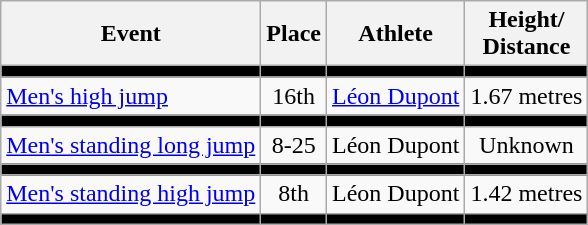<table class=wikitable>
<tr>
<th>Event</th>
<th>Place</th>
<th>Athlete</th>
<th>Height/<br>Distance</th>
</tr>
<tr bgcolor=black>
<td></td>
<td></td>
<td></td>
<td></td>
</tr>
<tr align=center>
<td align=left><a href='#'>Men's high jump</a></td>
<td>16th</td>
<td align=left><a href='#'>Léon Dupont</a></td>
<td>1.67 metres</td>
</tr>
<tr bgcolor=black>
<td></td>
<td></td>
<td></td>
<td></td>
</tr>
<tr align=center>
<td align=left><a href='#'>Men's standing long jump</a></td>
<td>8-25</td>
<td align=left>Léon Dupont</td>
<td>Unknown</td>
</tr>
<tr bgcolor=black>
<td></td>
<td></td>
<td></td>
<td></td>
</tr>
<tr align=center>
<td align=left><a href='#'>Men's standing high jump</a></td>
<td>8th</td>
<td align=left>Léon Dupont</td>
<td>1.42 metres</td>
</tr>
<tr bgcolor=black>
<td></td>
<td></td>
<td></td>
<td></td>
</tr>
</table>
